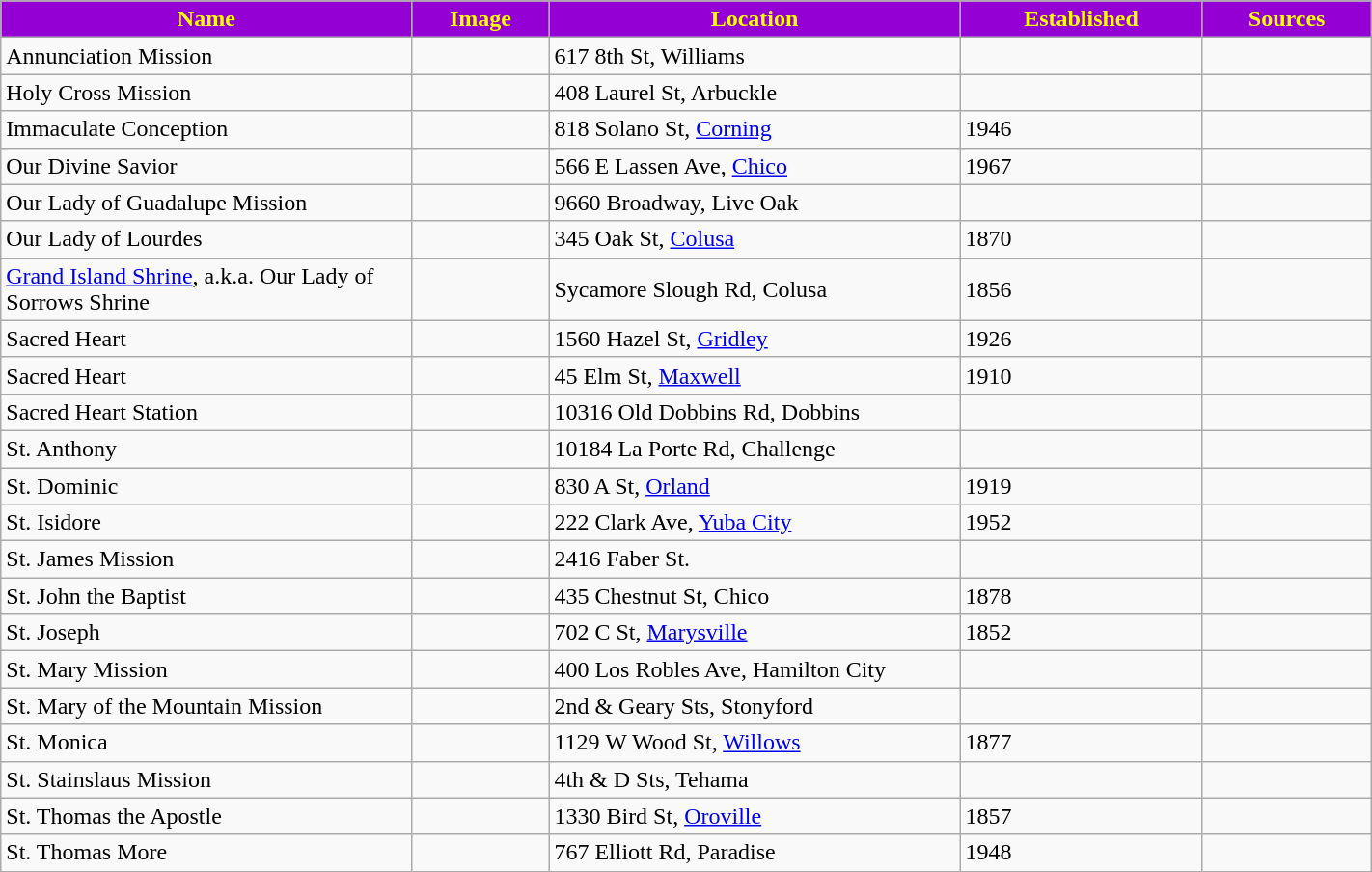<table class="wikitable sortable" style="width:75%">
<tr>
<th style="background:darkviolet; color:yellow;" width="30%"><strong>Name</strong></th>
<th style="background:darkviolet; color:yellow;" width="10%"><strong>Image</strong></th>
<th style="background:darkviolet; color:yellow;" width="30%"><strong>Location</strong></th>
<th style="background:darkviolet; color:yellow;" width="15"><strong>Established</strong></th>
<th style="background:darkviolet; color:yellow;" width="10"><strong>Sources</strong></th>
</tr>
<tr>
<td>Annunciation Mission</td>
<td></td>
<td>617 8th St, Williams</td>
<td></td>
<td></td>
</tr>
<tr>
<td>Holy Cross Mission</td>
<td></td>
<td>408 Laurel St, Arbuckle</td>
<td></td>
<td></td>
</tr>
<tr>
<td>Immaculate Conception</td>
<td></td>
<td>818 Solano St, <a href='#'>Corning</a></td>
<td>1946</td>
<td></td>
</tr>
<tr>
<td>Our Divine Savior</td>
<td></td>
<td>566 E Lassen Ave, <a href='#'>Chico</a></td>
<td>1967</td>
<td></td>
</tr>
<tr>
<td>Our Lady of Guadalupe Mission</td>
<td></td>
<td>9660 Broadway, Live Oak</td>
<td></td>
<td></td>
</tr>
<tr>
<td>Our Lady of Lourdes</td>
<td></td>
<td>345 Oak St, <a href='#'>Colusa</a></td>
<td>1870</td>
<td></td>
</tr>
<tr>
<td><a href='#'>Grand Island Shrine</a>, a.k.a. Our Lady of Sorrows Shrine</td>
<td></td>
<td>Sycamore Slough Rd, Colusa</td>
<td>1856</td>
<td></td>
</tr>
<tr>
<td>Sacred Heart</td>
<td></td>
<td>1560 Hazel St, <a href='#'>Gridley</a></td>
<td>1926</td>
<td></td>
</tr>
<tr>
<td>Sacred Heart</td>
<td></td>
<td>45 Elm St, <a href='#'>Maxwell</a></td>
<td>1910</td>
<td></td>
</tr>
<tr>
<td>Sacred Heart Station</td>
<td></td>
<td>10316 Old Dobbins Rd, Dobbins</td>
<td></td>
<td></td>
</tr>
<tr>
<td>St. Anthony</td>
<td></td>
<td>10184 La Porte Rd, Challenge</td>
<td></td>
<td></td>
</tr>
<tr>
<td>St. Dominic</td>
<td></td>
<td>830 A St, <a href='#'>Orland</a></td>
<td>1919</td>
<td></td>
</tr>
<tr>
<td>St. Isidore</td>
<td></td>
<td>222 Clark Ave, <a href='#'>Yuba City</a></td>
<td>1952</td>
<td></td>
</tr>
<tr>
<td>St. James Mission</td>
<td></td>
<td>2416 Faber St.</td>
<td></td>
<td></td>
</tr>
<tr>
<td>St. John the Baptist</td>
<td></td>
<td>435 Chestnut St, Chico</td>
<td>1878</td>
<td></td>
</tr>
<tr>
<td>St. Joseph</td>
<td></td>
<td>702 C St, <a href='#'>Marysville</a></td>
<td>1852</td>
<td></td>
</tr>
<tr>
<td>St. Mary Mission</td>
<td></td>
<td>400 Los Robles Ave, Hamilton City</td>
<td></td>
<td></td>
</tr>
<tr>
<td>St. Mary of the Mountain Mission</td>
<td></td>
<td>2nd & Geary Sts, Stonyford</td>
<td></td>
<td></td>
</tr>
<tr>
<td>St. Monica</td>
<td></td>
<td>1129 W Wood St, <a href='#'>Willows</a></td>
<td>1877</td>
<td></td>
</tr>
<tr>
<td>St. Stainslaus Mission</td>
<td></td>
<td>4th & D Sts, Tehama</td>
<td></td>
<td></td>
</tr>
<tr>
<td>St. Thomas the Apostle</td>
<td></td>
<td>1330 Bird St, <a href='#'>Oroville</a></td>
<td>1857</td>
<td></td>
</tr>
<tr>
<td>St. Thomas More</td>
<td></td>
<td>767 Elliott Rd, Paradise</td>
<td>1948</td>
<td></td>
</tr>
</table>
